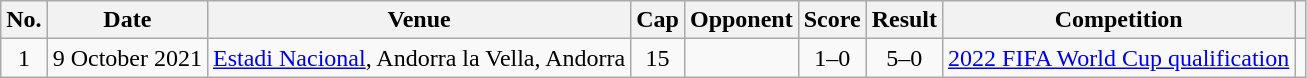<table class="wikitable">
<tr>
<th scope="col">No.</th>
<th scope="col">Date</th>
<th scope="col">Venue</th>
<th scope="col">Cap</th>
<th scope="col">Opponent</th>
<th scope="col">Score</th>
<th scope="col">Result</th>
<th scope="col">Competition</th>
<th scope="col" class="unsortable"></th>
</tr>
<tr>
<td style="text-align: center;">1</td>
<td>9 October 2021</td>
<td><a href='#'>Estadi Nacional</a>, Andorra la Vella, Andorra</td>
<td style="text-align: center;">15</td>
<td></td>
<td style="text-align: center;">1–0</td>
<td style="text-align: center;">5–0</td>
<td><a href='#'>2022 FIFA World Cup qualification</a></td>
<td style="text-align: center;"></td>
</tr>
</table>
